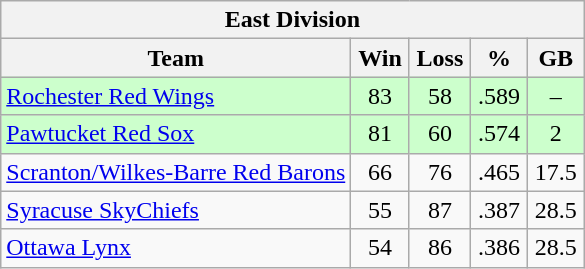<table class="wikitable">
<tr>
<th colspan="5">East Division</th>
</tr>
<tr>
<th width="60%">Team</th>
<th>Win</th>
<th>Loss</th>
<th>%</th>
<th>GB</th>
</tr>
<tr align=center bgcolor=ccffcc>
<td align=left><a href='#'>Rochester Red Wings</a></td>
<td>83</td>
<td>58</td>
<td>.589</td>
<td>–</td>
</tr>
<tr align=center bgcolor=ccffcc>
<td align=left><a href='#'>Pawtucket Red Sox</a></td>
<td>81</td>
<td>60</td>
<td>.574</td>
<td>2</td>
</tr>
<tr align=center>
<td align=left><a href='#'>Scranton/Wilkes-Barre Red Barons</a></td>
<td>66</td>
<td>76</td>
<td>.465</td>
<td>17.5</td>
</tr>
<tr align=center>
<td align=left><a href='#'>Syracuse SkyChiefs</a></td>
<td>55</td>
<td>87</td>
<td>.387</td>
<td>28.5</td>
</tr>
<tr align=center>
<td align=left><a href='#'>Ottawa Lynx</a></td>
<td>54</td>
<td>86</td>
<td>.386</td>
<td>28.5</td>
</tr>
</table>
